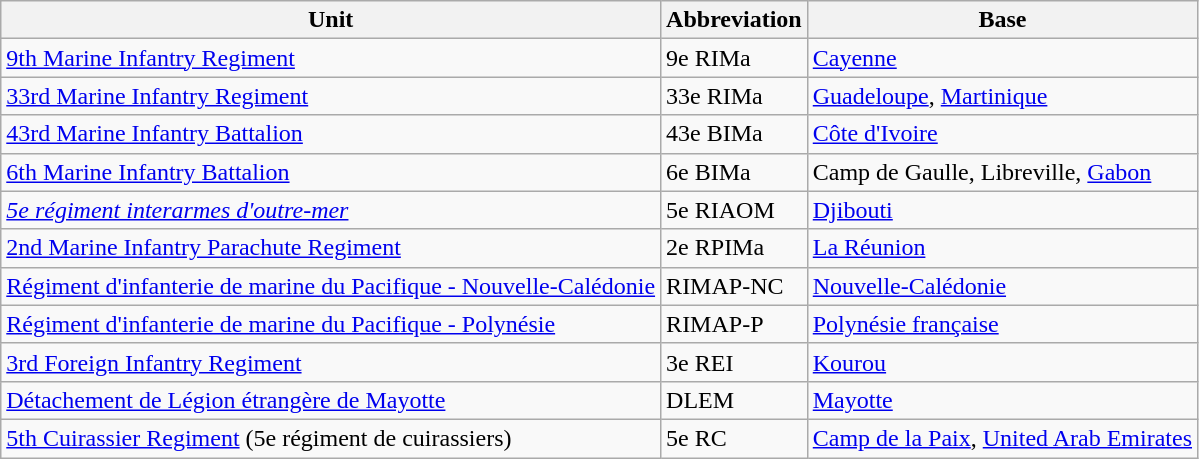<table class="wikitable">
<tr>
<th>Unit</th>
<th>Abbreviation</th>
<th>Base</th>
</tr>
<tr>
<td><a href='#'>9th Marine Infantry Regiment</a></td>
<td>9e RIMa</td>
<td><a href='#'>Cayenne</a></td>
</tr>
<tr>
<td><a href='#'>33rd Marine Infantry Regiment</a></td>
<td>33e RIMa</td>
<td><a href='#'>Guadeloupe</a>, <a href='#'>Martinique</a></td>
</tr>
<tr>
<td><a href='#'>43rd Marine Infantry Battalion</a></td>
<td>43e BIMa</td>
<td><a href='#'>Côte d'Ivoire</a></td>
</tr>
<tr>
<td><a href='#'>6th Marine Infantry Battalion</a></td>
<td>6e BIMa</td>
<td>Camp de Gaulle, Libreville, <a href='#'>Gabon</a></td>
</tr>
<tr>
<td><a href='#'><em>5e régiment interarmes d'outre-mer</em></a></td>
<td>5e RIAOM</td>
<td><a href='#'>Djibouti</a></td>
</tr>
<tr>
<td><a href='#'>2nd Marine Infantry Parachute Regiment</a></td>
<td>2e RPIMa</td>
<td><a href='#'>La Réunion</a></td>
</tr>
<tr>
<td><a href='#'>Régiment d'infanterie de marine du Pacifique - Nouvelle-Calédonie</a></td>
<td>RIMAP-NC</td>
<td><a href='#'>Nouvelle-Calédonie</a></td>
</tr>
<tr>
<td><a href='#'>Régiment d'infanterie de marine du Pacifique - Polynésie</a></td>
<td>RIMAP-P</td>
<td><a href='#'>Polynésie française</a></td>
</tr>
<tr>
<td><a href='#'>3rd Foreign Infantry Regiment</a></td>
<td>3e REI</td>
<td><a href='#'>Kourou</a></td>
</tr>
<tr>
<td><a href='#'>Détachement de Légion étrangère de Mayotte</a></td>
<td>DLEM</td>
<td><a href='#'>Mayotte</a></td>
</tr>
<tr>
<td><a href='#'>5th Cuirassier Regiment</a> (5e régiment de cuirassiers)</td>
<td>5e RC</td>
<td><a href='#'>Camp de la Paix</a>, <a href='#'>United Arab Emirates</a></td>
</tr>
</table>
